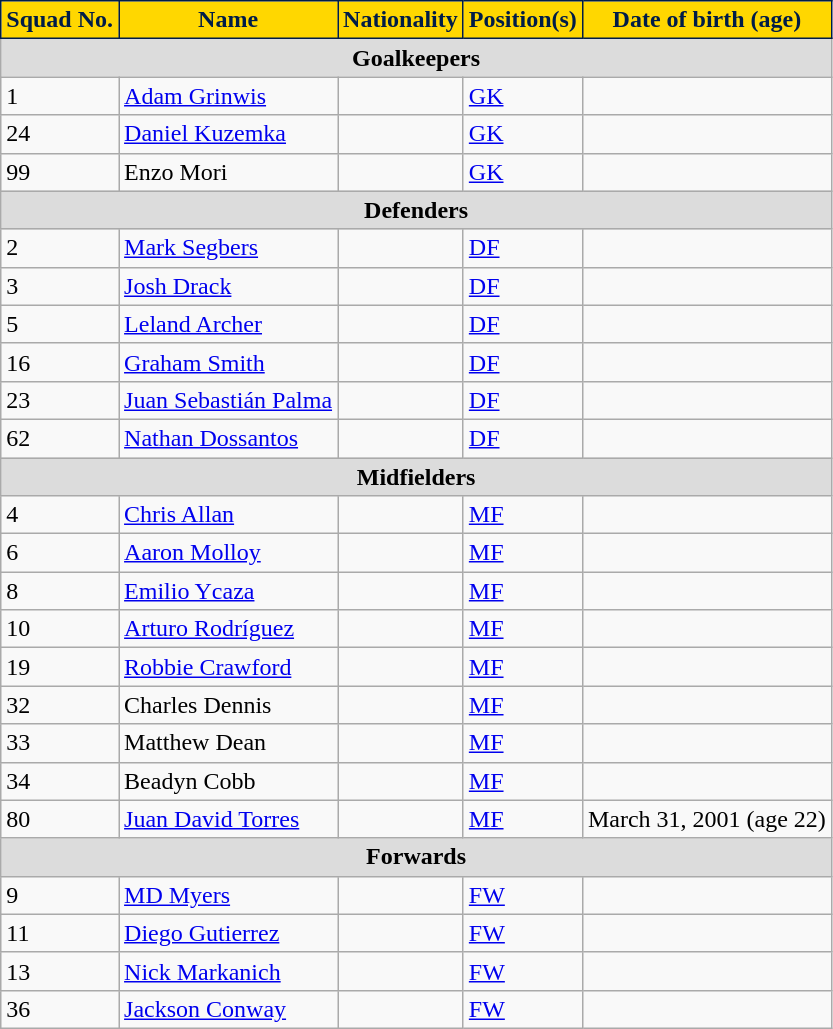<table class="wikitable">
<tr>
<th style="background:gold; color:#001c48; border:1px solid #001c48;">Squad No.</th>
<th style="background:gold; color:#001c48; border:1px solid #001c48;">Name</th>
<th style="background:gold; color:#001c48; border:1px solid #001c48;">Nationality</th>
<th style="background:gold; color:#001c48; border:1px solid #001c48;">Position(s)</th>
<th style="background:gold; color:#001c48; border:1px solid #001c48;">Date of birth (age)</th>
</tr>
<tr>
<th colspan="5" style="background:#dcdcdc; text-align:center;">Goalkeepers</th>
</tr>
<tr>
<td>1</td>
<td><a href='#'>Adam Grinwis</a></td>
<td></td>
<td><a href='#'>GK</a></td>
<td></td>
</tr>
<tr>
<td>24</td>
<td><a href='#'>Daniel Kuzemka</a></td>
<td></td>
<td><a href='#'>GK</a></td>
<td></td>
</tr>
<tr>
<td>99</td>
<td>Enzo Mori</td>
<td></td>
<td><a href='#'>GK</a></td>
<td></td>
</tr>
<tr>
<th colspan="5" style="background:#dcdcdc; text-align:center;">Defenders</th>
</tr>
<tr>
<td>2</td>
<td><a href='#'>Mark Segbers</a></td>
<td></td>
<td><a href='#'>DF</a></td>
<td></td>
</tr>
<tr>
<td>3</td>
<td><a href='#'>Josh Drack</a></td>
<td></td>
<td><a href='#'>DF</a></td>
<td></td>
</tr>
<tr>
<td>5</td>
<td><a href='#'>Leland Archer</a></td>
<td></td>
<td><a href='#'>DF</a></td>
<td></td>
</tr>
<tr>
<td>16</td>
<td><a href='#'>Graham Smith</a></td>
<td></td>
<td><a href='#'>DF</a></td>
<td></td>
</tr>
<tr>
<td>23</td>
<td><a href='#'>Juan Sebastián Palma</a></td>
<td></td>
<td><a href='#'>DF</a></td>
<td></td>
</tr>
<tr>
<td>62</td>
<td><a href='#'>Nathan Dossantos</a></td>
<td></td>
<td><a href='#'>DF</a></td>
<td></td>
</tr>
<tr>
<th colspan="5" style="background:#dcdcdc; text-align:center;">Midfielders</th>
</tr>
<tr>
<td>4</td>
<td><a href='#'>Chris Allan</a></td>
<td></td>
<td><a href='#'>MF</a></td>
<td></td>
</tr>
<tr>
<td>6</td>
<td><a href='#'>Aaron Molloy</a></td>
<td></td>
<td><a href='#'>MF</a></td>
<td></td>
</tr>
<tr>
<td>8</td>
<td><a href='#'>Emilio Ycaza</a></td>
<td></td>
<td><a href='#'>MF</a></td>
<td></td>
</tr>
<tr>
<td>10</td>
<td><a href='#'>Arturo Rodríguez</a></td>
<td></td>
<td><a href='#'>MF</a></td>
<td></td>
</tr>
<tr>
<td>19</td>
<td><a href='#'>Robbie Crawford</a></td>
<td></td>
<td><a href='#'>MF</a></td>
<td></td>
</tr>
<tr>
<td>32</td>
<td>Charles Dennis</td>
<td></td>
<td><a href='#'>MF</a></td>
<td></td>
</tr>
<tr>
<td>33</td>
<td>Matthew Dean</td>
<td></td>
<td><a href='#'>MF</a></td>
<td></td>
</tr>
<tr>
<td>34</td>
<td>Beadyn Cobb</td>
<td></td>
<td><a href='#'>MF</a></td>
<td></td>
</tr>
<tr>
<td>80</td>
<td><a href='#'>Juan David Torres</a></td>
<td></td>
<td><a href='#'>MF</a></td>
<td>March 31, 2001 (age 22)</td>
</tr>
<tr>
<th colspan="5" style="background:#dcdcdc; text-align:center;">Forwards</th>
</tr>
<tr>
<td>9</td>
<td><a href='#'>MD Myers</a></td>
<td></td>
<td><a href='#'>FW</a></td>
<td></td>
</tr>
<tr>
<td>11</td>
<td><a href='#'>Diego Gutierrez</a></td>
<td></td>
<td><a href='#'>FW</a></td>
<td></td>
</tr>
<tr>
<td>13</td>
<td><a href='#'>Nick Markanich</a></td>
<td></td>
<td><a href='#'>FW</a></td>
<td></td>
</tr>
<tr>
<td>36</td>
<td><a href='#'>Jackson Conway</a></td>
<td></td>
<td><a href='#'>FW</a></td>
<td></td>
</tr>
</table>
